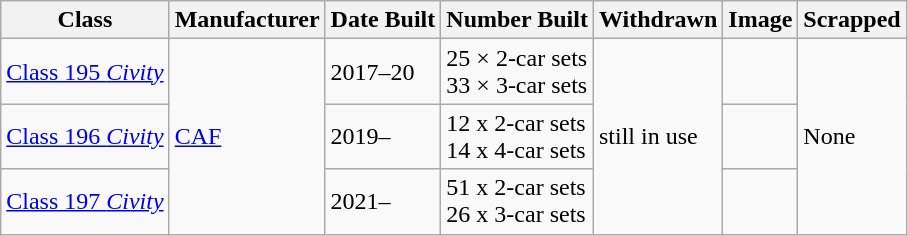<table class="sort wikitable sortable">
<tr>
<th>Class</th>
<th>Manufacturer</th>
<th>Date Built</th>
<th>Number Built</th>
<th>Withdrawn</th>
<th>Image</th>
<th>Scrapped</th>
</tr>
<tr>
<td><a href='#'>Class 195 <em>Civity</em></a></td>
<td rowspan="3"><a href='#'>CAF</a></td>
<td>2017–20</td>
<td>25 × 2-car sets<br>33 × 3-car sets</td>
<td rowspan="3">still in use</td>
<td></td>
<td rowspan="3">None</td>
</tr>
<tr>
<td><a href='#'>Class 196 <em>Civity</em></a></td>
<td>2019–</td>
<td>12 x 2-car sets<br>14 x 4-car sets</td>
<td></td>
</tr>
<tr>
<td><a href='#'>Class 197 <em>Civity</em></a></td>
<td>2021–</td>
<td>51 x 2-car sets<br>26 x 3-car sets</td>
<td></td>
</tr>
</table>
